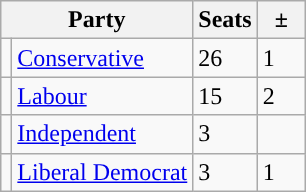<table class="wikitable">
<tr>
<th colspan="2">Party</th>
<th>Seats</th>
<th>  ±  </th>
</tr>
<tr>
<td style="background-color: "></td>
<td><a href='#'>Conservative</a></td>
<td>26</td>
<td> 1</td>
</tr>
<tr>
<td style="background-color: "></td>
<td><a href='#'>Labour</a></td>
<td>15</td>
<td>2</td>
</tr>
<tr>
<td style="background-color: "></td>
<td><a href='#'>Independent</a></td>
<td>3</td>
<td></td>
</tr>
<tr>
<td style="background-color: "></td>
<td><a href='#'>Liberal Democrat</a></td>
<td>3</td>
<td>1</td>
</tr>
</table>
